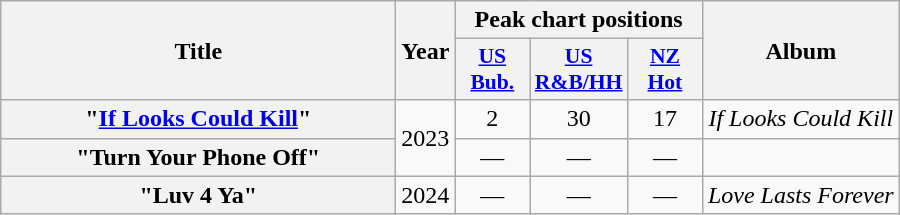<table class="wikitable plainrowheaders" style="text-align:center;" border="1">
<tr>
<th scope="col" rowspan="2" style="width:16em;">Title</th>
<th scope="col" rowspan="2">Year</th>
<th scope="col" colspan="3">Peak chart positions</th>
<th scope="col" rowspan="2">Album</th>
</tr>
<tr>
<th style="width:3em;font-size:90%;"><a href='#'>US<br>Bub.</a><br></th>
<th style="width:3em;font-size:90%;"><a href='#'>US<br>R&B/HH</a><br></th>
<th style="width:3em;font-size:90%;"><a href='#'>NZ<br>Hot</a><br></th>
</tr>
<tr>
<th scope="row">"<a href='#'>If Looks Could Kill</a>"</th>
<td rowspan="2">2023</td>
<td>2</td>
<td>30</td>
<td>17</td>
<td><em>If Looks Could Kill</em></td>
</tr>
<tr>
<th scope="row">"Turn Your Phone Off"<br></th>
<td>—</td>
<td>—</td>
<td>—</td>
<td></td>
</tr>
<tr>
<th scope="row">"Luv 4 Ya"</th>
<td>2024</td>
<td>—</td>
<td>—</td>
<td>—</td>
<td><em>Love Lasts Forever</em></td>
</tr>
</table>
